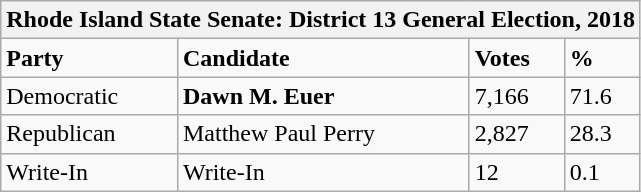<table class="wikitable">
<tr>
<th colspan="4">Rhode Island State Senate: District 13 General Election, 2018</th>
</tr>
<tr>
<td><strong>Party</strong></td>
<td><strong>Candidate</strong></td>
<td><strong>Votes</strong></td>
<td><strong>%</strong></td>
</tr>
<tr>
<td>Democratic</td>
<td><strong>Dawn M. Euer</strong></td>
<td>7,166</td>
<td>71.6</td>
</tr>
<tr>
<td>Republican</td>
<td>Matthew Paul Perry</td>
<td>2,827</td>
<td>28.3</td>
</tr>
<tr>
<td>Write-In</td>
<td>Write-In</td>
<td>12</td>
<td>0.1</td>
</tr>
</table>
